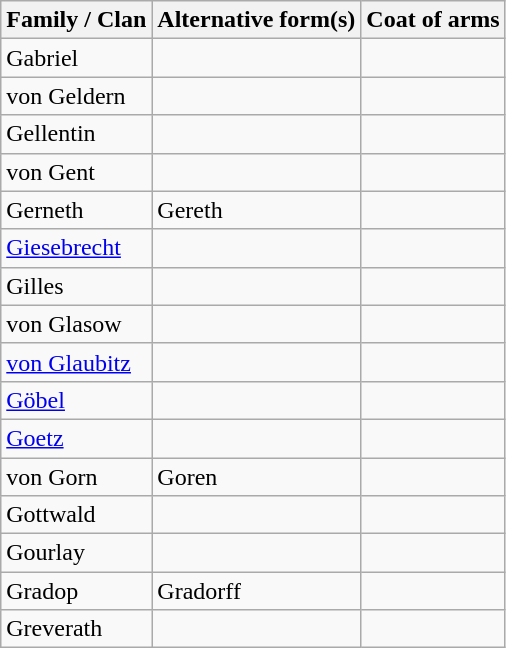<table class="wikitable">
<tr>
<th>Family / Clan</th>
<th>Alternative form(s)</th>
<th>Coat of arms</th>
</tr>
<tr>
<td>Gabriel</td>
<td></td>
<td></td>
</tr>
<tr>
<td>von Geldern</td>
<td></td>
<td></td>
</tr>
<tr>
<td>Gellentin</td>
<td></td>
<td></td>
</tr>
<tr>
<td>von Gent</td>
<td></td>
<td></td>
</tr>
<tr>
<td>Gerneth</td>
<td>Gereth</td>
<td></td>
</tr>
<tr>
<td><a href='#'>Giesebrecht</a></td>
<td></td>
<td></td>
</tr>
<tr>
<td>Gilles</td>
<td></td>
<td></td>
</tr>
<tr>
<td>von Glasow</td>
<td></td>
<td></td>
</tr>
<tr>
<td><a href='#'>von Glaubitz</a></td>
<td></td>
<td></td>
</tr>
<tr>
<td><a href='#'>Göbel</a></td>
<td></td>
<td></td>
</tr>
<tr>
<td><a href='#'>Goetz</a></td>
<td></td>
<td></td>
</tr>
<tr>
<td>von Gorn</td>
<td>Goren</td>
<td></td>
</tr>
<tr>
<td>Gottwald</td>
<td></td>
<td></td>
</tr>
<tr>
<td>Gourlay</td>
<td></td>
<td></td>
</tr>
<tr>
<td>Gradop</td>
<td>Gradorff</td>
<td></td>
</tr>
<tr>
<td>Greverath</td>
<td></td>
<td></td>
</tr>
</table>
